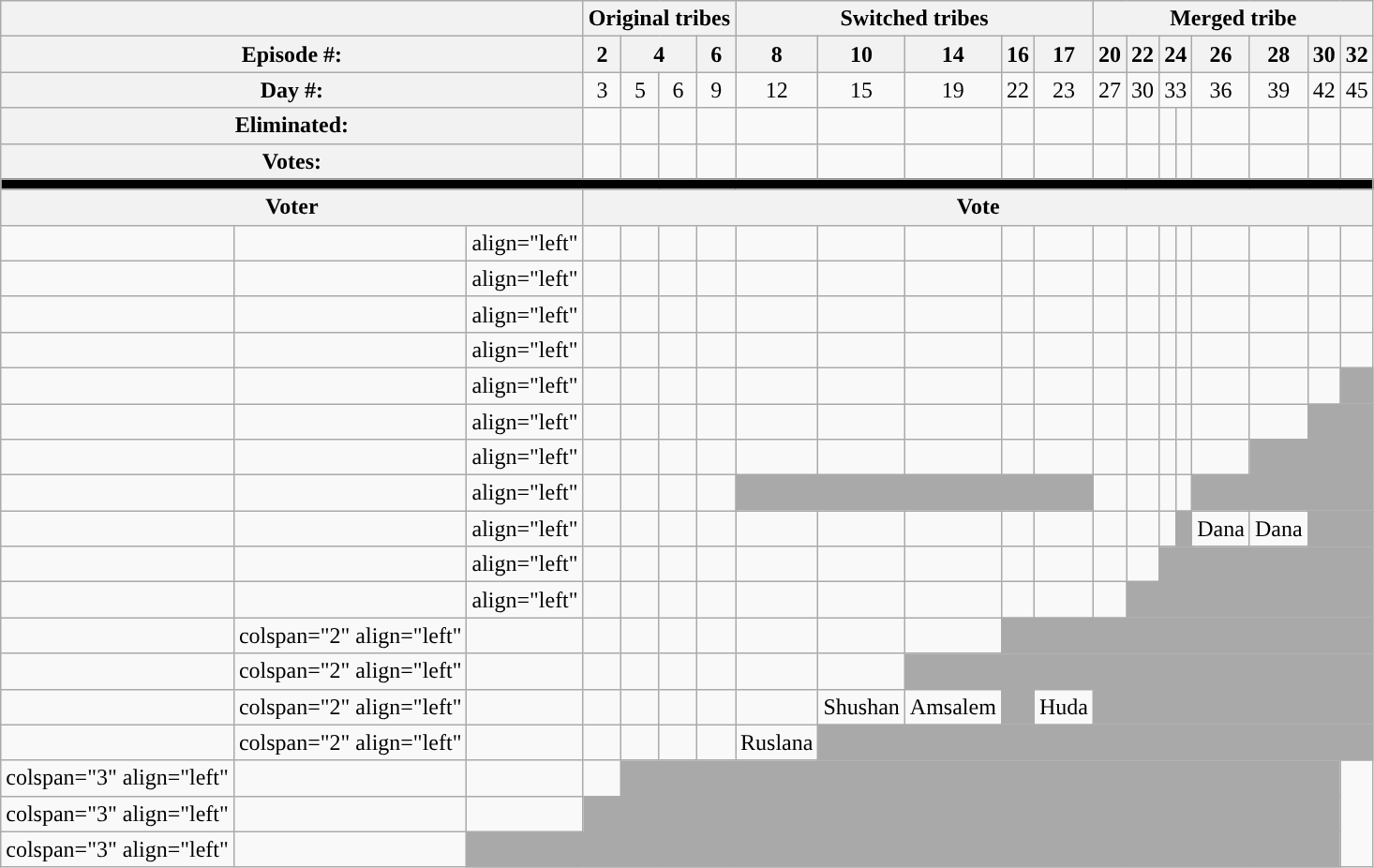<table class="wikitable nowrap" style="text-align:center">
<tr>
<th colspan="3"></th>
<th colspan="4">Original tribes</th>
<th colspan="5">Switched tribes</th>
<th colspan="8">Merged tribe</th>
</tr>
<tr>
<th colspan="3">Episode #:</th>
<th>2</th>
<th colspan="2">4</th>
<th>6</th>
<th>8</th>
<th>10</th>
<th>14</th>
<th>16</th>
<th>17</th>
<th>20</th>
<th>22</th>
<th colspan="2">24</th>
<th>26</th>
<th>28</th>
<th>30</th>
<th>32</th>
</tr>
<tr>
<th colspan="3">Day #:</th>
<td>3</td>
<td>5</td>
<td>6</td>
<td>9</td>
<td>12</td>
<td>15</td>
<td>19</td>
<td>22</td>
<td>23</td>
<td>27</td>
<td>30</td>
<td colspan="2">33</td>
<td>36</td>
<td>39</td>
<td>42</td>
<td>45</td>
</tr>
<tr>
<th colspan="3">Eliminated:</th>
<td></td>
<td></td>
<td></td>
<td></td>
<td></td>
<td></td>
<td></td>
<td></td>
<td></td>
<td></td>
<td></td>
<td></td>
<td></td>
<td></td>
<td></td>
<td></td>
<td></td>
</tr>
<tr>
<th colspan="3">Votes:</th>
<td></td>
<td></td>
<td></td>
<td></td>
<td></td>
<td></td>
<td></td>
<td></td>
<td></td>
<td></td>
<td></td>
<td></td>
<td></td>
<td></td>
<td></td>
<td></td>
<td></td>
</tr>
<tr>
<td bgcolor=black colspan=21></td>
</tr>
<tr>
<th colspan="3">Voter</th>
<th colspan="18">Vote</th>
</tr>
<tr>
<td></td>
<td></td>
<td>align="left" </td>
<td></td>
<td></td>
<td></td>
<td></td>
<td></td>
<td></td>
<td></td>
<td></td>
<td></td>
<td></td>
<td></td>
<td></td>
<td></td>
<td></td>
<td></td>
<td></td>
<td></td>
</tr>
<tr>
<td></td>
<td></td>
<td>align="left" </td>
<td></td>
<td></td>
<td></td>
<td></td>
<td></td>
<td></td>
<td></td>
<td></td>
<td></td>
<td></td>
<td></td>
<td></td>
<td></td>
<td></td>
<td></td>
<td></td>
<td></td>
</tr>
<tr>
<td></td>
<td></td>
<td>align="left" </td>
<td></td>
<td></td>
<td></td>
<td></td>
<td></td>
<td></td>
<td></td>
<td></td>
<td></td>
<td></td>
<td></td>
<td></td>
<td></td>
<td></td>
<td></td>
<td></td>
<td></td>
</tr>
<tr>
<td></td>
<td></td>
<td>align="left" </td>
<td></td>
<td></td>
<td></td>
<td></td>
<td></td>
<td></td>
<td></td>
<td></td>
<td></td>
<td></td>
<td></td>
<td></td>
<td></td>
<td></td>
<td></td>
<td></td>
<td></td>
</tr>
<tr>
<td></td>
<td></td>
<td>align="left" </td>
<td></td>
<td></td>
<td></td>
<td></td>
<td></td>
<td></td>
<td></td>
<td></td>
<td></td>
<td></td>
<td></td>
<td></td>
<td></td>
<td></td>
<td></td>
<td></td>
<td colspan="2" bgcolor="darkgray"></td>
</tr>
<tr>
<td></td>
<td></td>
<td>align="left" </td>
<td></td>
<td></td>
<td></td>
<td></td>
<td></td>
<td></td>
<td></td>
<td></td>
<td></td>
<td></td>
<td></td>
<td></td>
<td></td>
<td></td>
<td></td>
<td colspan="3" bgcolor="darkgray"></td>
</tr>
<tr>
<td></td>
<td></td>
<td>align="left" </td>
<td></td>
<td></td>
<td></td>
<td></td>
<td></td>
<td></td>
<td></td>
<td></td>
<td></td>
<td></td>
<td></td>
<td></td>
<td></td>
<td></td>
<td colspan="4" bgcolor="darkgray"></td>
</tr>
<tr>
<td></td>
<td></td>
<td>align="left" </td>
<td></td>
<td></td>
<td></td>
<td></td>
<td colspan="5" bgcolor="darkgray"></td>
<td></td>
<td></td>
<td></td>
<td></td>
<td colspan="5" bgcolor="darkgray"></td>
</tr>
<tr>
<td></td>
<td></td>
<td>align="left" </td>
<td></td>
<td></td>
<td></td>
<td></td>
<td></td>
<td></td>
<td></td>
<td></td>
<td></td>
<td></td>
<td></td>
<td></td>
<td bgcolor="darkgray"></td>
<td><span>Dana</span></td>
<td><span>Dana</span></td>
<td colspan="3" bgcolor="darkgray"></td>
</tr>
<tr>
<td></td>
<td></td>
<td>align="left" </td>
<td></td>
<td></td>
<td></td>
<td></td>
<td></td>
<td></td>
<td></td>
<td></td>
<td></td>
<td></td>
<td></td>
<td colspan="7" bgcolor="darkgray"></td>
</tr>
<tr>
<td></td>
<td></td>
<td>align="left" </td>
<td></td>
<td></td>
<td></td>
<td></td>
<td></td>
<td></td>
<td></td>
<td></td>
<td></td>
<td></td>
<td colspan="8" bgcolor="darkgray"></td>
</tr>
<tr>
<td></td>
<td>colspan="2" align="left" </td>
<td></td>
<td></td>
<td></td>
<td></td>
<td></td>
<td></td>
<td></td>
<td></td>
<td colspan="10" bgcolor="darkgray"></td>
</tr>
<tr>
<td></td>
<td>colspan="2" align="left" </td>
<td></td>
<td></td>
<td></td>
<td></td>
<td></td>
<td></td>
<td></td>
<td colspan="11" bgcolor="darkgray"></td>
</tr>
<tr>
<td></td>
<td>colspan="2" align="left" </td>
<td></td>
<td></td>
<td></td>
<td></td>
<td></td>
<td></td>
<td><span>Shushan</span></td>
<td><span>Amsalem</span></td>
<td bgcolor="darkgray"></td>
<td><span>Huda</span></td>
<td colspan="8" bgcolor="darkgray"></td>
</tr>
<tr>
<td></td>
<td>colspan="2" align="left" </td>
<td></td>
<td></td>
<td></td>
<td></td>
<td></td>
<td><span>Ruslana</span></td>
<td colspan="12" bgcolor="darkgray"></td>
</tr>
<tr>
<td>colspan="3" align="left" </td>
<td></td>
<td></td>
<td></td>
<td colspan="15" bgcolor="darkgray"></td>
</tr>
<tr>
<td>colspan="3" align="left" </td>
<td></td>
<td></td>
<td colspan="16" bgcolor="darkgray"></td>
</tr>
<tr>
<td>colspan="3" align="left" </td>
<td></td>
<td colspan="17" bgcolor="darkgray"></td>
</tr>
</table>
